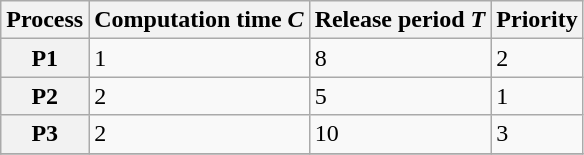<table class="wikitable">
<tr>
<th>Process</th>
<th>Computation time <em>C</em></th>
<th>Release period <em>T</em></th>
<th>Priority</th>
</tr>
<tr>
<th>P1</th>
<td>1</td>
<td>8</td>
<td>2</td>
</tr>
<tr>
<th>P2</th>
<td>2</td>
<td>5</td>
<td>1</td>
</tr>
<tr>
<th>P3</th>
<td>2</td>
<td>10</td>
<td>3</td>
</tr>
<tr>
</tr>
</table>
